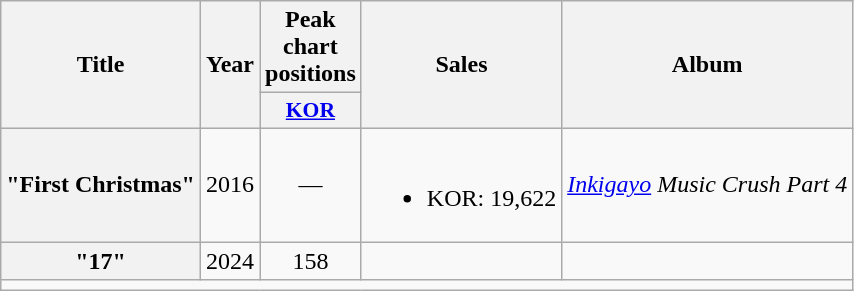<table class="wikitable plainrowheaders" style="text-align:center;" border="1">
<tr>
<th scope="col" rowspan="2">Title</th>
<th scope="col" rowspan="2">Year</th>
<th scope="col" colspan="1">Peak chart positions</th>
<th scope="col" rowspan="2">Sales</th>
<th scope="col" rowspan="2">Album</th>
</tr>
<tr>
<th scope="col" style="width:3em;font-size:90%;"><a href='#'>KOR</a><br></th>
</tr>
<tr>
<th scope="row">"First Christmas"<br></th>
<td>2016</td>
<td>—</td>
<td><br><ul><li>KOR: 19,622</li></ul></td>
<td><em><a href='#'>Inkigayo</a> Music Crush Part 4</em></td>
</tr>
<tr>
<th scope="row">"17"</th>
<td>2024</td>
<td>158</td>
<td></td>
<td></td>
</tr>
<tr>
<td colspan="5"></td>
</tr>
</table>
